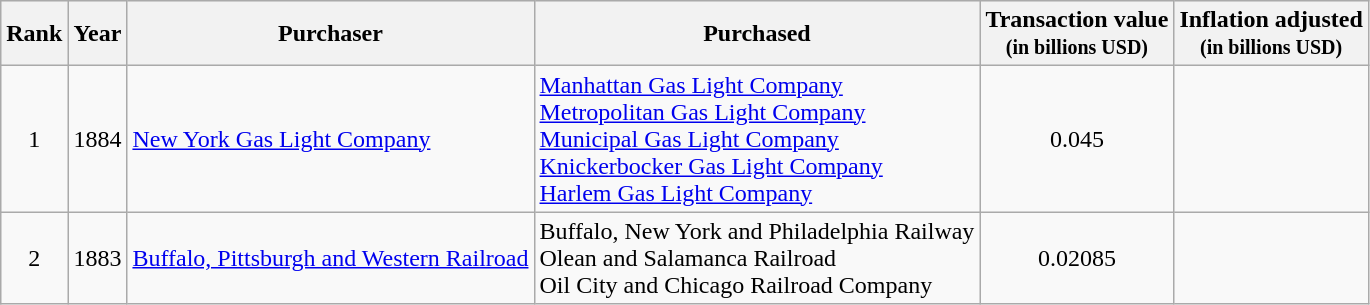<table class="wikitable sortable">
<tr style="background:#eee;">
<th>Rank</th>
<th>Year</th>
<th>Purchaser</th>
<th>Purchased</th>
<th>Transaction value<br><small>(in billions USD)</small></th>
<th> Inflation adjusted<br><small>(in billions USD)</small></th>
</tr>
<tr>
<td style="text-align:center;">1</td>
<td>1884</td>
<td> <a href='#'>New York Gas Light Company</a></td>
<td> <a href='#'>Manhattan Gas Light Company</a><br> <a href='#'>Metropolitan Gas Light Company</a><br> <a href='#'>Municipal Gas Light Company</a><br> <a href='#'>Knickerbocker Gas Light Company</a><br> <a href='#'>Harlem Gas Light Company</a></td>
<td style="text-align:center;">0.045</td>
<td style="text-align:center;"></td>
</tr>
<tr>
<td style="text-align:center;">2</td>
<td>1883</td>
<td> <a href='#'>Buffalo, Pittsburgh and Western Railroad</a></td>
<td> Buffalo, New York and Philadelphia Railway<br> Olean and Salamanca Railroad<br> Oil City and Chicago Railroad Company</td>
<td style="text-align:center;">0.02085</td>
<td style="text-align:center;"></td>
</tr>
</table>
